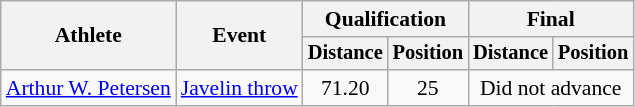<table class=wikitable style=font-size:90%>
<tr>
<th rowspan=2>Athlete</th>
<th rowspan=2>Event</th>
<th colspan=2>Qualification</th>
<th colspan=2>Final</th>
</tr>
<tr style=font-size:95%>
<th>Distance</th>
<th>Position</th>
<th>Distance</th>
<th>Position</th>
</tr>
<tr align=center>
<td align=left><a href='#'>Arthur W. Petersen</a></td>
<td align=left><a href='#'>Javelin throw</a></td>
<td>71.20</td>
<td>25</td>
<td colspan=2>Did not advance</td>
</tr>
</table>
